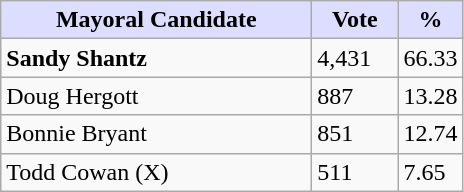<table class="wikitable">
<tr>
<th style="background:#ddf; width:200px;">Mayoral Candidate</th>
<th style="background:#ddf; width:50px;">Vote</th>
<th style="background:#ddf; width:30px;">%</th>
</tr>
<tr>
<td><strong>Sandy Shantz</strong></td>
<td>4,431</td>
<td>66.33</td>
</tr>
<tr>
<td>Doug Hergott</td>
<td>887</td>
<td>13.28</td>
</tr>
<tr>
<td>Bonnie Bryant</td>
<td>851</td>
<td>12.74</td>
</tr>
<tr>
<td>Todd Cowan (X)</td>
<td>511</td>
<td>7.65</td>
</tr>
</table>
